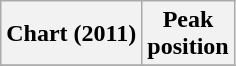<table class="wikitable sortable">
<tr>
<th>Chart (2011)</th>
<th>Peak<br>position</th>
</tr>
<tr>
</tr>
</table>
